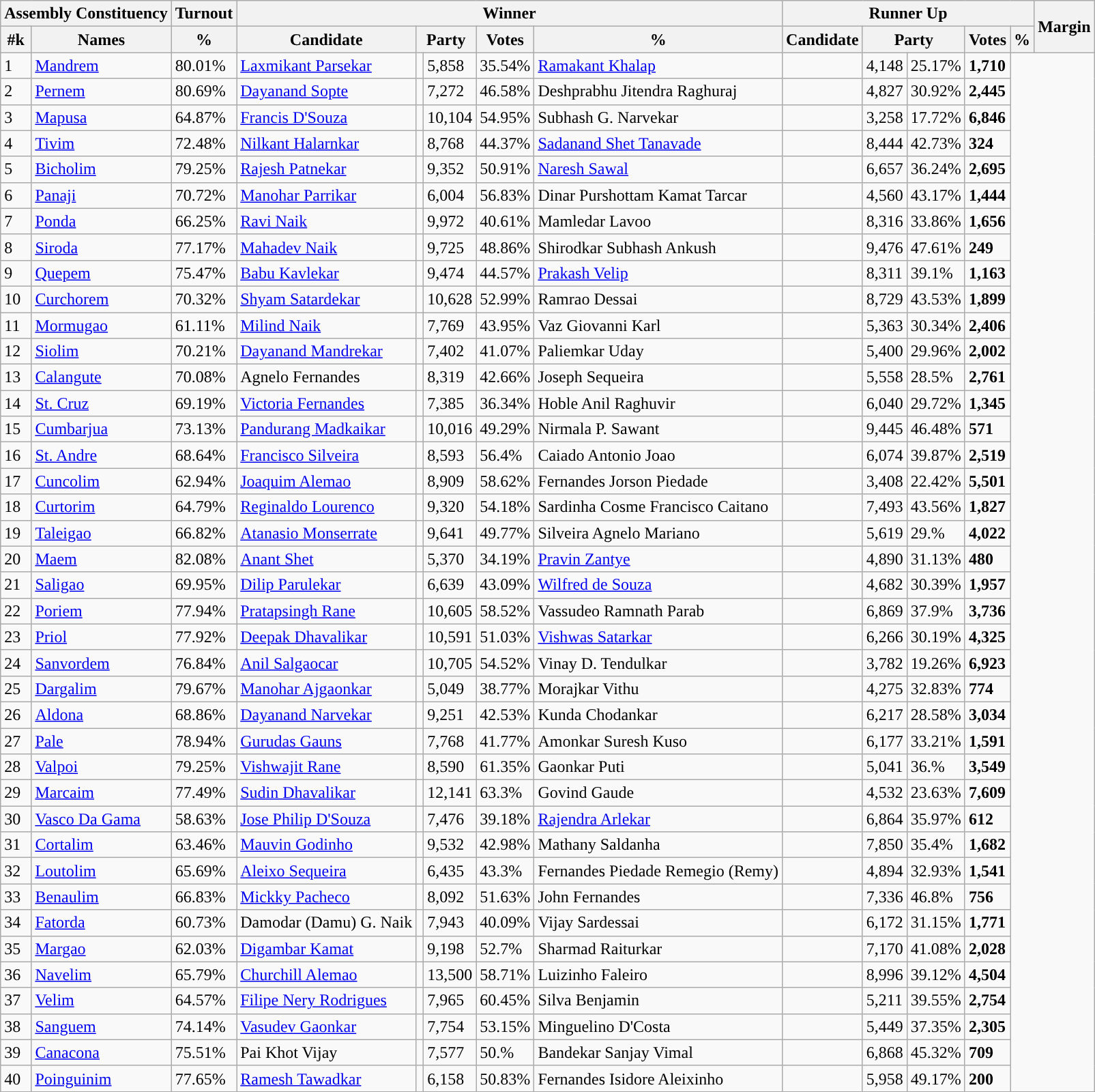<table class="wikitable sortable">
<tr>
<th colspan="2">Assembly Constituency</th>
<th>Turnout</th>
<th colspan="5">Winner</th>
<th colspan="5">Runner Up</th>
<th rowspan="2" data-sort-type=number>Margin</th>
</tr>
<tr>
<th>#k</th>
<th>Names</th>
<th>%</th>
<th>Candidate</th>
<th colspan="2">Party</th>
<th data-sort-type=number>Votes</th>
<th>%</th>
<th>Candidate</th>
<th colspan="2">Party</th>
<th data-sort-type=number>Votes</th>
<th>%</th>
</tr>
<tr>
<td>1</td>
<td><a href='#'>Mandrem</a></td>
<td>80.01%</td>
<td><a href='#'>Laxmikant Parsekar</a></td>
<td></td>
<td>5,858</td>
<td>35.54%</td>
<td><a href='#'>Ramakant Khalap</a></td>
<td></td>
<td>4,148</td>
<td>25.17%</td>
<td style="background:"><span><strong>1,710</strong></span></td>
</tr>
<tr>
<td>2</td>
<td><a href='#'>Pernem</a></td>
<td>80.69%</td>
<td><a href='#'>Dayanand Sopte</a></td>
<td></td>
<td>7,272</td>
<td>46.58%</td>
<td>Deshprabhu Jitendra Raghuraj</td>
<td></td>
<td>4,827</td>
<td>30.92%</td>
<td style="background:"><span><strong>2,445</strong></span></td>
</tr>
<tr>
<td>3</td>
<td><a href='#'>Mapusa</a></td>
<td>64.87%</td>
<td><a href='#'>Francis D'Souza</a></td>
<td></td>
<td>10,104</td>
<td>54.95%</td>
<td>Subhash G. Narvekar</td>
<td></td>
<td>3,258</td>
<td>17.72%</td>
<td style="background:"><span><strong>6,846</strong></span></td>
</tr>
<tr>
<td>4</td>
<td><a href='#'>Tivim</a></td>
<td>72.48%</td>
<td><a href='#'>Nilkant Halarnkar</a></td>
<td></td>
<td>8,768</td>
<td>44.37%</td>
<td><a href='#'>Sadanand Shet Tanavade</a></td>
<td></td>
<td>8,444</td>
<td>42.73%</td>
<td style="background:"><span><strong>324</strong></span></td>
</tr>
<tr>
<td>5</td>
<td><a href='#'>Bicholim</a></td>
<td>79.25%</td>
<td><a href='#'>Rajesh Patnekar</a></td>
<td></td>
<td>9,352</td>
<td>50.91%</td>
<td><a href='#'>Naresh Sawal</a></td>
<td></td>
<td>6,657</td>
<td>36.24%</td>
<td style="background:"><span><strong>2,695</strong></span></td>
</tr>
<tr>
<td>6</td>
<td><a href='#'>Panaji</a></td>
<td>70.72%</td>
<td><a href='#'>Manohar Parrikar</a></td>
<td></td>
<td>6,004</td>
<td>56.83%</td>
<td>Dinar Purshottam Kamat Tarcar</td>
<td></td>
<td>4,560</td>
<td>43.17%</td>
<td style="background:"><span><strong>1,444</strong></span></td>
</tr>
<tr>
<td>7</td>
<td><a href='#'>Ponda</a></td>
<td>66.25%</td>
<td><a href='#'>Ravi Naik</a></td>
<td></td>
<td>9,972</td>
<td>40.61%</td>
<td>Mamledar Lavoo</td>
<td></td>
<td>8,316</td>
<td>33.86%</td>
<td style="background:"><span><strong>1,656</strong></span></td>
</tr>
<tr>
<td>8</td>
<td><a href='#'>Siroda</a></td>
<td>77.17%</td>
<td><a href='#'>Mahadev Naik</a></td>
<td></td>
<td>9,725</td>
<td>48.86%</td>
<td>Shirodkar Subhash Ankush</td>
<td></td>
<td>9,476</td>
<td>47.61%</td>
<td style="background:"><span><strong>249</strong></span></td>
</tr>
<tr>
<td>9</td>
<td><a href='#'>Quepem</a></td>
<td>75.47%</td>
<td><a href='#'>Babu Kavlekar</a></td>
<td></td>
<td>9,474</td>
<td>44.57%</td>
<td><a href='#'>Prakash Velip</a></td>
<td></td>
<td>8,311</td>
<td>39.1%</td>
<td style="background:"><span><strong>1,163</strong></span></td>
</tr>
<tr>
<td>10</td>
<td><a href='#'>Curchorem</a></td>
<td>70.32%</td>
<td><a href='#'>Shyam Satardekar</a></td>
<td></td>
<td>10,628</td>
<td>52.99%</td>
<td>Ramrao Dessai</td>
<td></td>
<td>8,729</td>
<td>43.53%</td>
<td style="background:"><span><strong>1,899</strong></span></td>
</tr>
<tr>
<td>11</td>
<td><a href='#'>Mormugao</a></td>
<td>61.11%</td>
<td><a href='#'>Milind Naik</a></td>
<td></td>
<td>7,769</td>
<td>43.95%</td>
<td>Vaz Giovanni Karl</td>
<td></td>
<td>5,363</td>
<td>30.34%</td>
<td style="background:"><span><strong>2,406</strong></span></td>
</tr>
<tr>
<td>12</td>
<td><a href='#'>Siolim</a></td>
<td>70.21%</td>
<td><a href='#'>Dayanand Mandrekar</a></td>
<td></td>
<td>7,402</td>
<td>41.07%</td>
<td>Paliemkar Uday</td>
<td></td>
<td>5,400</td>
<td>29.96%</td>
<td style="background:"><span><strong>2,002</strong></span></td>
</tr>
<tr>
<td>13</td>
<td><a href='#'>Calangute</a></td>
<td>70.08%</td>
<td>Agnelo Fernandes</td>
<td></td>
<td>8,319</td>
<td>42.66%</td>
<td>Joseph Sequeira</td>
<td></td>
<td>5,558</td>
<td>28.5%</td>
<td style="background:"><span><strong>2,761</strong></span></td>
</tr>
<tr>
<td>14</td>
<td><a href='#'>St. Cruz</a></td>
<td>69.19%</td>
<td><a href='#'>Victoria Fernandes</a></td>
<td></td>
<td>7,385</td>
<td>36.34%</td>
<td>Hoble Anil Raghuvir</td>
<td></td>
<td>6,040</td>
<td>29.72%</td>
<td style="background:"><span><strong>1,345</strong></span></td>
</tr>
<tr>
<td>15</td>
<td><a href='#'>Cumbarjua</a></td>
<td>73.13%</td>
<td><a href='#'>Pandurang Madkaikar</a></td>
<td></td>
<td>10,016</td>
<td>49.29%</td>
<td>Nirmala P. Sawant</td>
<td></td>
<td>9,445</td>
<td>46.48%</td>
<td style="background:"><span><strong>571</strong></span></td>
</tr>
<tr>
<td>16</td>
<td><a href='#'>St. Andre</a></td>
<td>68.64%</td>
<td><a href='#'>Francisco Silveira</a></td>
<td></td>
<td>8,593</td>
<td>56.4%</td>
<td>Caiado Antonio Joao</td>
<td></td>
<td>6,074</td>
<td>39.87%</td>
<td style="background:"><span><strong>2,519</strong></span></td>
</tr>
<tr>
<td>17</td>
<td><a href='#'>Cuncolim</a></td>
<td>62.94%</td>
<td><a href='#'>Joaquim Alemao</a></td>
<td></td>
<td>8,909</td>
<td>58.62%</td>
<td>Fernandes Jorson Piedade</td>
<td></td>
<td>3,408</td>
<td>22.42%</td>
<td style="background:"><span><strong>5,501</strong></span></td>
</tr>
<tr>
<td>18</td>
<td><a href='#'>Curtorim</a></td>
<td>64.79%</td>
<td><a href='#'>Reginaldo Lourenco</a></td>
<td></td>
<td>9,320</td>
<td>54.18%</td>
<td>Sardinha Cosme Francisco Caitano</td>
<td></td>
<td>7,493</td>
<td>43.56%</td>
<td style="background:"><span><strong>1,827</strong></span></td>
</tr>
<tr>
<td>19</td>
<td><a href='#'>Taleigao</a></td>
<td>66.82%</td>
<td><a href='#'>Atanasio Monserrate</a></td>
<td></td>
<td>9,641</td>
<td>49.77%</td>
<td>Silveira Agnelo Mariano</td>
<td></td>
<td>5,619</td>
<td>29.%</td>
<td style="background:"><span><strong>4,022</strong></span></td>
</tr>
<tr>
<td>20</td>
<td><a href='#'>Maem</a></td>
<td>82.08%</td>
<td><a href='#'>Anant Shet</a></td>
<td></td>
<td>5,370</td>
<td>34.19%</td>
<td><a href='#'>Pravin Zantye</a></td>
<td></td>
<td>4,890</td>
<td>31.13%</td>
<td style="background:"><span><strong>480</strong></span></td>
</tr>
<tr>
<td>21</td>
<td><a href='#'>Saligao</a></td>
<td>69.95%</td>
<td><a href='#'>Dilip Parulekar</a></td>
<td></td>
<td>6,639</td>
<td>43.09%</td>
<td><a href='#'>Wilfred de Souza</a></td>
<td></td>
<td>4,682</td>
<td>30.39%</td>
<td style="background:"><span><strong>1,957</strong></span></td>
</tr>
<tr>
<td>22</td>
<td><a href='#'>Poriem</a></td>
<td>77.94%</td>
<td><a href='#'>Pratapsingh Rane</a></td>
<td></td>
<td>10,605</td>
<td>58.52%</td>
<td>Vassudeo Ramnath Parab</td>
<td></td>
<td>6,869</td>
<td>37.9%</td>
<td style="background:"><span><strong>3,736</strong></span></td>
</tr>
<tr>
<td>23</td>
<td><a href='#'>Priol</a></td>
<td>77.92%</td>
<td><a href='#'>Deepak Dhavalikar</a></td>
<td></td>
<td>10,591</td>
<td>51.03%</td>
<td><a href='#'>Vishwas Satarkar</a></td>
<td></td>
<td>6,266</td>
<td>30.19%</td>
<td style="background:"><span><strong>4,325</strong></span></td>
</tr>
<tr>
<td>24</td>
<td><a href='#'>Sanvordem</a></td>
<td>76.84%</td>
<td><a href='#'>Anil Salgaocar</a></td>
<td></td>
<td>10,705</td>
<td>54.52%</td>
<td>Vinay D. Tendulkar</td>
<td></td>
<td>3,782</td>
<td>19.26%</td>
<td style="background:"><span><strong>6,923</strong></span></td>
</tr>
<tr>
<td>25</td>
<td><a href='#'>Dargalim</a></td>
<td>79.67%</td>
<td><a href='#'>Manohar Ajgaonkar</a></td>
<td></td>
<td>5,049</td>
<td>38.77%</td>
<td>Morajkar Vithu</td>
<td></td>
<td>4,275</td>
<td>32.83%</td>
<td style="background:"><span><strong>774</strong></span></td>
</tr>
<tr>
<td>26</td>
<td><a href='#'>Aldona</a></td>
<td>68.86%</td>
<td><a href='#'>Dayanand Narvekar</a></td>
<td></td>
<td>9,251</td>
<td>42.53%</td>
<td>Kunda Chodankar</td>
<td></td>
<td>6,217</td>
<td>28.58%</td>
<td style="background:"><span><strong>3,034</strong></span></td>
</tr>
<tr>
<td>27</td>
<td><a href='#'>Pale</a></td>
<td>78.94%</td>
<td><a href='#'>Gurudas Gauns</a></td>
<td></td>
<td>7,768</td>
<td>41.77%</td>
<td>Amonkar Suresh Kuso</td>
<td></td>
<td>6,177</td>
<td>33.21%</td>
<td style="background:"><span><strong>1,591</strong></span></td>
</tr>
<tr>
<td>28</td>
<td><a href='#'>Valpoi</a></td>
<td>79.25%</td>
<td><a href='#'>Vishwajit Rane</a></td>
<td></td>
<td>8,590</td>
<td>61.35%</td>
<td>Gaonkar Puti</td>
<td></td>
<td>5,041</td>
<td>36.%</td>
<td style="background:"><span><strong>3,549</strong></span></td>
</tr>
<tr>
<td>29</td>
<td><a href='#'>Marcaim</a></td>
<td>77.49%</td>
<td><a href='#'>Sudin Dhavalikar</a></td>
<td></td>
<td>12,141</td>
<td>63.3%</td>
<td>Govind Gaude</td>
<td></td>
<td>4,532</td>
<td>23.63%</td>
<td style="background:"><span><strong>7,609</strong></span></td>
</tr>
<tr>
<td>30</td>
<td><a href='#'>Vasco Da Gama</a></td>
<td>58.63%</td>
<td><a href='#'>Jose Philip D'Souza</a></td>
<td></td>
<td>7,476</td>
<td>39.18%</td>
<td><a href='#'>Rajendra Arlekar</a></td>
<td></td>
<td>6,864</td>
<td>35.97%</td>
<td style="background:"><span><strong>612</strong></span></td>
</tr>
<tr>
<td>31</td>
<td><a href='#'>Cortalim</a></td>
<td>63.46%</td>
<td><a href='#'>Mauvin Godinho</a></td>
<td></td>
<td>9,532</td>
<td>42.98%</td>
<td>Mathany Saldanha</td>
<td></td>
<td>7,850</td>
<td>35.4%</td>
<td style="background:"><span><strong>1,682</strong></span></td>
</tr>
<tr>
<td>32</td>
<td><a href='#'>Loutolim</a></td>
<td>65.69%</td>
<td><a href='#'>Aleixo Sequeira</a></td>
<td></td>
<td>6,435</td>
<td>43.3%</td>
<td>Fernandes Piedade Remegio (Remy)</td>
<td></td>
<td>4,894</td>
<td>32.93%</td>
<td style="background:"><span><strong>1,541</strong></span></td>
</tr>
<tr>
<td>33</td>
<td><a href='#'>Benaulim</a></td>
<td>66.83%</td>
<td><a href='#'>Mickky Pacheco</a></td>
<td></td>
<td>8,092</td>
<td>51.63%</td>
<td>John Fernandes</td>
<td></td>
<td>7,336</td>
<td>46.8%</td>
<td style="background:"><span><strong>756</strong></span></td>
</tr>
<tr>
<td>34</td>
<td><a href='#'>Fatorda</a></td>
<td>60.73%</td>
<td>Damodar (Damu) G. Naik</td>
<td></td>
<td>7,943</td>
<td>40.09%</td>
<td>Vijay Sardessai</td>
<td></td>
<td>6,172</td>
<td>31.15%</td>
<td style="background:"><span><strong>1,771</strong></span></td>
</tr>
<tr>
<td>35</td>
<td><a href='#'>Margao</a></td>
<td>62.03%</td>
<td><a href='#'>Digambar Kamat</a></td>
<td></td>
<td>9,198</td>
<td>52.7%</td>
<td>Sharmad Raiturkar</td>
<td></td>
<td>7,170</td>
<td>41.08%</td>
<td style="background:"><span><strong>2,028</strong></span></td>
</tr>
<tr>
<td>36</td>
<td><a href='#'>Navelim</a></td>
<td>65.79%</td>
<td><a href='#'>Churchill Alemao</a></td>
<td></td>
<td>13,500</td>
<td>58.71%</td>
<td>Luizinho Faleiro</td>
<td></td>
<td>8,996</td>
<td>39.12%</td>
<td style="background:"><span><strong>4,504</strong></span></td>
</tr>
<tr>
<td>37</td>
<td><a href='#'>Velim</a></td>
<td>64.57%</td>
<td><a href='#'>Filipe Nery Rodrigues</a></td>
<td></td>
<td>7,965</td>
<td>60.45%</td>
<td>Silva Benjamin</td>
<td></td>
<td>5,211</td>
<td>39.55%</td>
<td style="background:"><span><strong>2,754</strong></span></td>
</tr>
<tr>
<td>38</td>
<td><a href='#'>Sanguem</a></td>
<td>74.14%</td>
<td><a href='#'>Vasudev Gaonkar</a></td>
<td></td>
<td>7,754</td>
<td>53.15%</td>
<td>Minguelino D'Costa</td>
<td></td>
<td>5,449</td>
<td>37.35%</td>
<td style="background:"><span><strong>2,305</strong></span></td>
</tr>
<tr>
<td>39</td>
<td><a href='#'>Canacona</a></td>
<td>75.51%</td>
<td>Pai Khot Vijay</td>
<td></td>
<td>7,577</td>
<td>50.%</td>
<td>Bandekar Sanjay Vimal</td>
<td></td>
<td>6,868</td>
<td>45.32%</td>
<td style="background:"><span><strong>709</strong></span></td>
</tr>
<tr>
<td>40</td>
<td><a href='#'>Poinguinim</a></td>
<td>77.65%</td>
<td><a href='#'>Ramesh Tawadkar</a></td>
<td></td>
<td>6,158</td>
<td>50.83%</td>
<td>Fernandes Isidore Aleixinho</td>
<td></td>
<td>5,958</td>
<td>49.17%</td>
<td style="background:"><span><strong>200</strong></span></td>
</tr>
<tr>
</tr>
</table>
